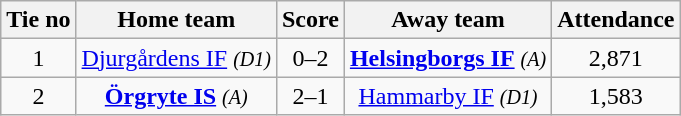<table class="wikitable" style="text-align:center">
<tr>
<th style= width="40px">Tie no</th>
<th style= width="150px">Home team</th>
<th style= width="60px">Score</th>
<th style= width="150px">Away team</th>
<th style= width="30px">Attendance</th>
</tr>
<tr>
<td>1</td>
<td><a href='#'>Djurgårdens IF</a> <em><small>(D1)</small></em></td>
<td>0–2</td>
<td><strong><a href='#'>Helsingborgs IF</a></strong> <em><small>(A)</small></em></td>
<td>2,871</td>
</tr>
<tr>
<td>2</td>
<td><strong><a href='#'>Örgryte IS</a></strong> <em><small>(A)</small></em></td>
<td>2–1</td>
<td><a href='#'>Hammarby IF</a> <em><small>(D1)</small></em></td>
<td>1,583</td>
</tr>
</table>
